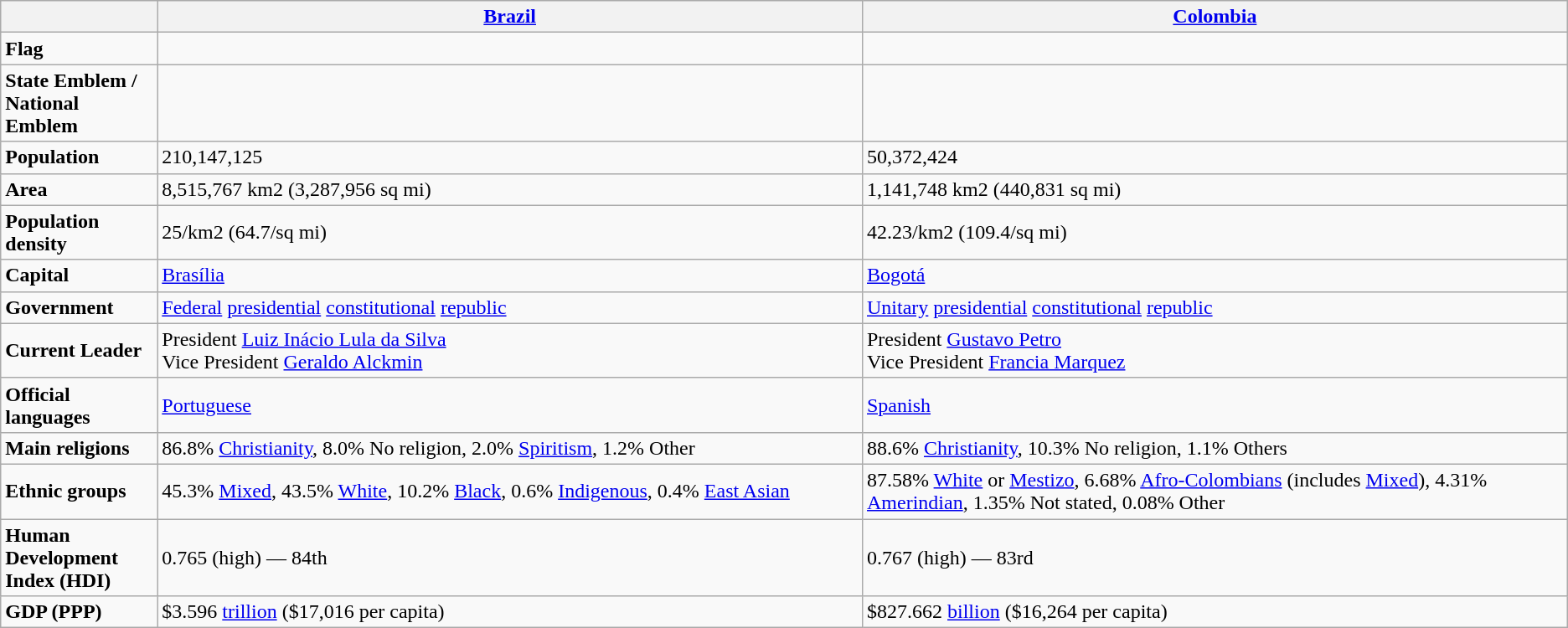<table class="wikitable">
<tr>
<th style="width:10%;"></th>
<th style="width:45%;"><a href='#'>Brazil</a></th>
<th style="width:45%;"><a href='#'>Colombia</a></th>
</tr>
<tr>
<td><strong>Flag</strong></td>
<td style="text-align:center"></td>
<td style="text-align:center"></td>
</tr>
<tr>
<td><strong>State Emblem / National Emblem</strong></td>
<td style="text-align:center"></td>
<td style="text-align:center"></td>
</tr>
<tr>
<td><strong>Population</strong></td>
<td>210,147,125</td>
<td>50,372,424</td>
</tr>
<tr>
<td><strong>Area</strong></td>
<td>8,515,767 km2 (3,287,956 sq mi)</td>
<td>1,141,748 km2 (440,831 sq mi)</td>
</tr>
<tr>
<td><strong>Population density</strong></td>
<td>25/km2 (64.7/sq mi)</td>
<td>42.23/km2 (109.4/sq mi)</td>
</tr>
<tr>
<td><strong>Capital</strong></td>
<td><a href='#'>Brasília</a></td>
<td><a href='#'>Bogotá</a></td>
</tr>
<tr>
<td><strong>Government</strong></td>
<td><a href='#'>Federal</a> <a href='#'>presidential</a> <a href='#'>constitutional</a> <a href='#'>republic</a></td>
<td><a href='#'>Unitary</a> <a href='#'>presidential</a> <a href='#'>constitutional</a> <a href='#'>republic</a></td>
</tr>
<tr>
<td><strong>Current Leader</strong></td>
<td>President <a href='#'>Luiz Inácio Lula da Silva</a> <br> Vice President <a href='#'>Geraldo Alckmin</a></td>
<td>President <a href='#'>Gustavo Petro</a> <br> Vice President <a href='#'>Francia Marquez</a></td>
</tr>
<tr>
<td><strong>Official languages</strong></td>
<td><a href='#'>Portuguese</a></td>
<td><a href='#'>Spanish</a></td>
</tr>
<tr>
<td><strong>Main religions</strong></td>
<td>86.8% <a href='#'>Christianity</a>, 8.0% No religion, 2.0% <a href='#'>Spiritism</a>, 1.2% Other</td>
<td>88.6% <a href='#'>Christianity</a>, 10.3% No religion, 1.1% Others</td>
</tr>
<tr>
<td><strong>Ethnic groups</strong></td>
<td>45.3% <a href='#'>Mixed</a>, 43.5% <a href='#'>White</a>, 10.2% <a href='#'>Black</a>, 0.6% <a href='#'>Indigenous</a>, 0.4% <a href='#'>East Asian</a></td>
<td>87.58% <a href='#'>White</a> or <a href='#'>Mestizo</a>, 6.68% <a href='#'>Afro-Colombians</a> (includes <a href='#'>Mixed</a>), 4.31% <a href='#'>Amerindian</a>, 1.35% Not stated, 0.08% Other</td>
</tr>
<tr>
<td><strong>Human Development Index (HDI)</strong></td>
<td>0.765 (<span>high</span>) — 84th</td>
<td>0.767 (<span>high</span>) — 83rd</td>
</tr>
<tr>
<td><strong>GDP (PPP)</strong></td>
<td>$3.596 <a href='#'>trillion</a> ($17,016 per capita)</td>
<td>$827.662 <a href='#'>billion</a> ($16,264 per capita)</td>
</tr>
</table>
